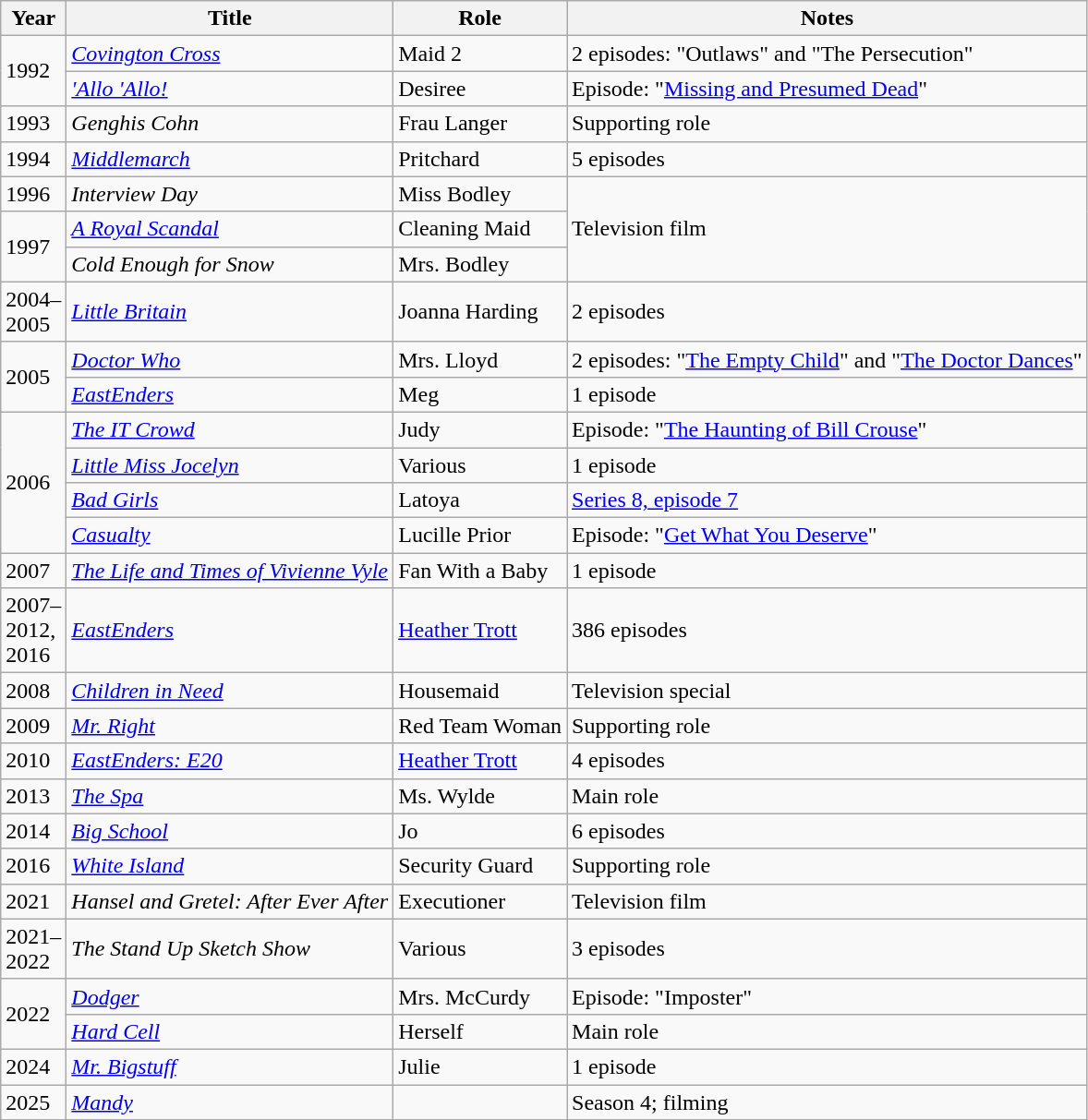<table class="wikitable sortable">
<tr>
<th width="25px">Year</th>
<th>Title</th>
<th class="unsortable">Role</th>
<th class="unsortable">Notes</th>
</tr>
<tr>
<td rowspan=2>1992</td>
<td><em><a href='#'>Covington Cross</a></em></td>
<td>Maid 2</td>
<td>2 episodes: "Outlaws" and "The Persecution"</td>
</tr>
<tr>
<td><em><a href='#'>'Allo 'Allo!</a></em></td>
<td>Desiree</td>
<td>Episode: "<a href='#'>Missing and Presumed Dead</a>"</td>
</tr>
<tr>
<td>1993</td>
<td><em>Genghis Cohn</em></td>
<td>Frau Langer</td>
<td>Supporting role</td>
</tr>
<tr>
<td>1994</td>
<td><em><a href='#'>Middlemarch</a></em></td>
<td>Pritchard</td>
<td>5 episodes</td>
</tr>
<tr>
<td>1996</td>
<td><em>Interview Day</em></td>
<td>Miss Bodley</td>
<td rowspan=3>Television film</td>
</tr>
<tr>
<td rowspan=2>1997</td>
<td><em><a href='#'>A Royal Scandal</a></em></td>
<td>Cleaning Maid</td>
</tr>
<tr>
<td><em>Cold Enough for Snow</em></td>
<td>Mrs. Bodley</td>
</tr>
<tr>
<td>2004–2005</td>
<td><em><a href='#'>Little Britain</a></em></td>
<td>Joanna Harding</td>
<td>2 episodes</td>
</tr>
<tr>
<td rowspan=2>2005</td>
<td><em><a href='#'>Doctor Who</a></em></td>
<td>Mrs. Lloyd</td>
<td>2 episodes: "<a href='#'>The Empty Child</a>" and "<a href='#'>The Doctor Dances</a>"</td>
</tr>
<tr>
<td><em><a href='#'>EastEnders</a></em></td>
<td>Meg</td>
<td>1 episode</td>
</tr>
<tr>
<td rowspan=4>2006</td>
<td><em><a href='#'>The IT Crowd</a></em></td>
<td>Judy</td>
<td>Episode: "<a href='#'>The Haunting of Bill Crouse</a>"</td>
</tr>
<tr>
<td><em><a href='#'>Little Miss Jocelyn</a></em></td>
<td>Various</td>
<td>1 episode</td>
</tr>
<tr>
<td><em><a href='#'>Bad Girls</a></em></td>
<td>Latoya</td>
<td><a href='#'>Series 8, episode 7</a></td>
</tr>
<tr>
<td><em><a href='#'>Casualty</a></em></td>
<td>Lucille Prior</td>
<td>Episode: "<a href='#'>Get What You Deserve</a>"</td>
</tr>
<tr>
<td>2007</td>
<td><em><a href='#'>The Life and Times of Vivienne Vyle</a></em></td>
<td>Fan With a Baby</td>
<td>1 episode</td>
</tr>
<tr>
<td>2007–2012, 2016</td>
<td><em><a href='#'>EastEnders</a></em></td>
<td><a href='#'>Heather Trott</a></td>
<td>386 episodes</td>
</tr>
<tr>
<td>2008</td>
<td><em><a href='#'>Children in Need</a></em></td>
<td>Housemaid</td>
<td>Television special</td>
</tr>
<tr>
<td>2009</td>
<td><em><a href='#'>Mr. Right</a></em></td>
<td>Red Team Woman</td>
<td>Supporting role</td>
</tr>
<tr>
<td>2010</td>
<td><em><a href='#'>EastEnders: E20</a></em></td>
<td><a href='#'>Heather Trott</a></td>
<td>4 episodes</td>
</tr>
<tr>
<td>2013</td>
<td><em><a href='#'>The Spa</a></em></td>
<td>Ms. Wylde</td>
<td>Main role</td>
</tr>
<tr>
<td>2014</td>
<td><em><a href='#'>Big School</a></em></td>
<td>Jo</td>
<td>6 episodes</td>
</tr>
<tr>
<td>2016</td>
<td><em><a href='#'>White Island</a></em></td>
<td>Security Guard</td>
<td>Supporting role</td>
</tr>
<tr>
<td>2021</td>
<td><em>Hansel and Gretel: After Ever After</em></td>
<td>Executioner</td>
<td>Television film</td>
</tr>
<tr>
<td>2021–2022</td>
<td><em>The Stand Up Sketch Show</em></td>
<td>Various</td>
<td>3 episodes</td>
</tr>
<tr>
<td rowspan=2>2022</td>
<td><em><a href='#'>Dodger</a></em></td>
<td>Mrs. McCurdy</td>
<td>Episode: "Imposter"</td>
</tr>
<tr>
<td><em><a href='#'>Hard Cell</a></em></td>
<td>Herself</td>
<td>Main role</td>
</tr>
<tr>
<td>2024</td>
<td><em><a href='#'>Mr. Bigstuff</a></em></td>
<td>Julie</td>
<td>1 episode</td>
</tr>
<tr>
<td>2025</td>
<td><em><a href='#'>Mandy</a></em></td>
<td></td>
<td>Season 4; filming</td>
</tr>
</table>
